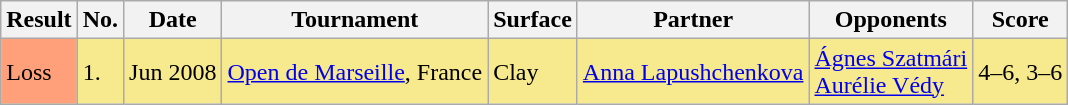<table class="sortable wikitable">
<tr>
<th>Result</th>
<th>No.</th>
<th>Date</th>
<th>Tournament</th>
<th>Surface</th>
<th>Partner</th>
<th>Opponents</th>
<th class="unsortable">Score</th>
</tr>
<tr style="background:#f7e98e;">
<td bgcolor="FFA07A">Loss</td>
<td>1.</td>
<td>Jun 2008</td>
<td><a href='#'>Open de Marseille</a>, France</td>
<td>Clay</td>
<td> <a href='#'>Anna Lapushchenkova</a></td>
<td> <a href='#'>Ágnes Szatmári</a> <br>  <a href='#'>Aurélie Védy</a></td>
<td>4–6, 3–6</td>
</tr>
</table>
